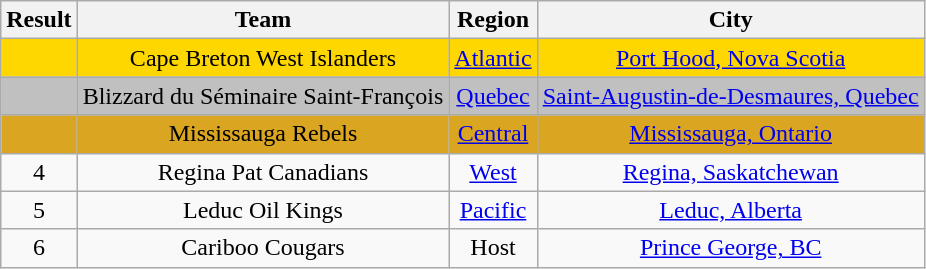<table class="wikitable" style="text-align: center;">
<tr>
<th>Result</th>
<th>Team</th>
<th>Region</th>
<th>City</th>
</tr>
<tr bgcolor=gold>
<td></td>
<td>Cape Breton West Islanders</td>
<td><a href='#'>Atlantic</a></td>
<td><a href='#'>Port Hood, Nova Scotia</a></td>
</tr>
<tr bgcolor=silver>
<td></td>
<td>Blizzard du Séminaire Saint-François</td>
<td><a href='#'>Quebec</a></td>
<td><a href='#'>Saint-Augustin-de-Desmaures, Quebec</a></td>
</tr>
<tr bgcolor=goldenrod>
<td></td>
<td>Mississauga Rebels</td>
<td><a href='#'>Central</a></td>
<td><a href='#'>Mississauga, Ontario</a></td>
</tr>
<tr>
<td>4</td>
<td>Regina Pat Canadians</td>
<td><a href='#'>West</a></td>
<td><a href='#'>Regina, Saskatchewan</a></td>
</tr>
<tr>
<td>5</td>
<td>Leduc Oil Kings</td>
<td><a href='#'>Pacific</a></td>
<td><a href='#'>Leduc, Alberta</a></td>
</tr>
<tr>
<td>6</td>
<td>Cariboo Cougars</td>
<td>Host</td>
<td><a href='#'>Prince George, BC</a></td>
</tr>
</table>
